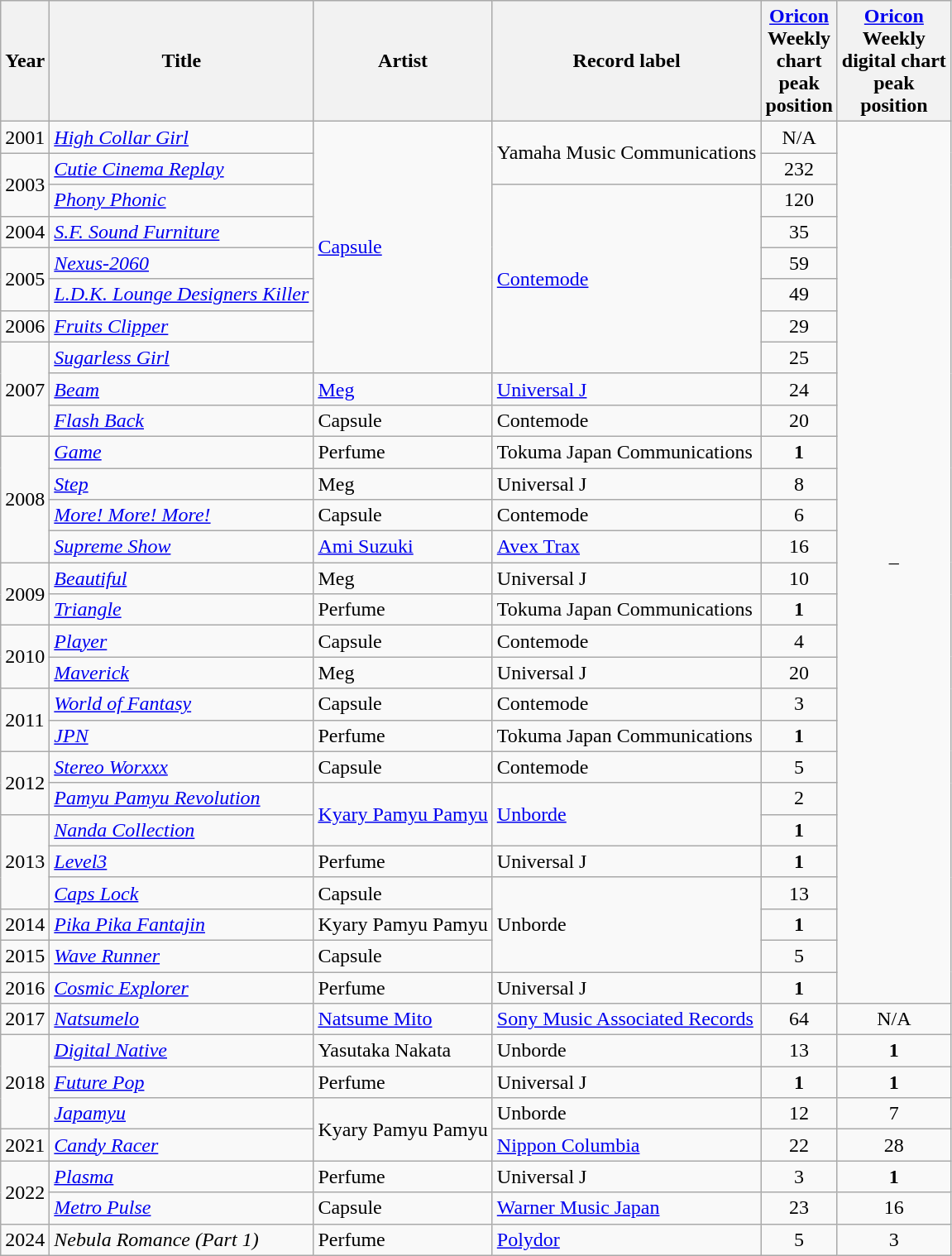<table class="wikitable">
<tr>
<th>Year</th>
<th>Title</th>
<th>Artist</th>
<th>Record label</th>
<th><a href='#'>Oricon</a><br>Weekly<br>chart<br>peak<br>position</th>
<th><a href='#'>Oricon</a><br>Weekly<br>digital chart<br>peak<br>position</th>
</tr>
<tr>
<td>2001</td>
<td><em><a href='#'>High Collar Girl</a></em></td>
<td rowspan="8"><a href='#'>Capsule</a></td>
<td rowspan="2">Yamaha Music Communications</td>
<td style="text-align: center;">N/A</td>
<td style="text-align: center;" rowspan="28">–</td>
</tr>
<tr>
<td rowspan="2">2003</td>
<td><em><a href='#'>Cutie Cinema Replay</a></em></td>
<td style="text-align: center;">232</td>
</tr>
<tr>
<td><em><a href='#'>Phony Phonic</a></em></td>
<td rowspan="6"><a href='#'>Contemode</a></td>
<td style="text-align: center;">120</td>
</tr>
<tr>
<td>2004</td>
<td><em><a href='#'>S.F. Sound Furniture</a></em></td>
<td style="text-align: center;">35</td>
</tr>
<tr>
<td rowspan="2">2005</td>
<td><em><a href='#'>Nexus-2060</a></em></td>
<td style="text-align: center;">59</td>
</tr>
<tr>
<td><em><a href='#'>L.D.K. Lounge Designers Killer</a></em></td>
<td style="text-align: center;">49</td>
</tr>
<tr>
<td>2006</td>
<td><em><a href='#'>Fruits Clipper</a></em></td>
<td style="text-align: center;">29</td>
</tr>
<tr>
<td rowspan="3">2007</td>
<td><em><a href='#'>Sugarless Girl</a></em></td>
<td style="text-align: center;">25</td>
</tr>
<tr>
<td><em><a href='#'>Beam</a></em></td>
<td><a href='#'>Meg</a></td>
<td><a href='#'>Universal J</a></td>
<td style="text-align: center;">24</td>
</tr>
<tr>
<td><em><a href='#'>Flash Back</a></em></td>
<td>Capsule</td>
<td>Contemode</td>
<td style="text-align: center;">20</td>
</tr>
<tr>
<td rowspan="4">2008</td>
<td><em><a href='#'>Game</a></em></td>
<td>Perfume</td>
<td>Tokuma Japan Communications</td>
<td style="text-align: center;"><strong>1</strong></td>
</tr>
<tr>
<td><em><a href='#'>Step</a></em></td>
<td>Meg</td>
<td>Universal J</td>
<td style="text-align: center;">8</td>
</tr>
<tr>
<td><em><a href='#'>More! More! More!</a></em></td>
<td>Capsule</td>
<td>Contemode</td>
<td style="text-align: center;">6</td>
</tr>
<tr>
<td><em><a href='#'>Supreme Show</a></em></td>
<td><a href='#'>Ami Suzuki</a></td>
<td><a href='#'>Avex Trax</a></td>
<td style="text-align: center;">16</td>
</tr>
<tr>
<td rowspan="2">2009</td>
<td><em><a href='#'>Beautiful</a></em></td>
<td>Meg</td>
<td>Universal J</td>
<td style="text-align: center;">10</td>
</tr>
<tr>
<td><em><a href='#'>Triangle</a></em></td>
<td>Perfume</td>
<td>Tokuma Japan Communications</td>
<td style="text-align: center;"><strong>1</strong></td>
</tr>
<tr>
<td rowspan="2">2010</td>
<td><em><a href='#'>Player</a></em></td>
<td>Capsule</td>
<td>Contemode</td>
<td style="text-align: center;">4</td>
</tr>
<tr>
<td><em><a href='#'>Maverick</a></em></td>
<td>Meg</td>
<td>Universal J</td>
<td style="text-align: center;">20</td>
</tr>
<tr>
<td rowspan="2">2011</td>
<td><em><a href='#'>World of Fantasy</a></em></td>
<td>Capsule</td>
<td>Contemode</td>
<td style="text-align: center;">3</td>
</tr>
<tr>
<td><em><a href='#'>JPN</a></em></td>
<td>Perfume</td>
<td>Tokuma Japan Communications</td>
<td style="text-align: center;"><strong>1</strong></td>
</tr>
<tr>
<td rowspan="2">2012</td>
<td><em><a href='#'>Stereo Worxxx</a></em></td>
<td>Capsule</td>
<td>Contemode</td>
<td style="text-align: center;">5</td>
</tr>
<tr>
<td><em><a href='#'>Pamyu Pamyu Revolution</a></em></td>
<td rowspan="2"><a href='#'>Kyary Pamyu Pamyu</a></td>
<td rowspan="2"><a href='#'>Unborde</a></td>
<td style="text-align: center;">2</td>
</tr>
<tr>
<td rowspan="3">2013</td>
<td><em><a href='#'>Nanda Collection</a></em></td>
<td style="text-align: center;"><strong>1</strong></td>
</tr>
<tr>
<td><em><a href='#'>Level3</a></em></td>
<td>Perfume</td>
<td>Universal J</td>
<td style="text-align: center;"><strong>1</strong></td>
</tr>
<tr>
<td><em><a href='#'>Caps Lock</a></em></td>
<td>Capsule</td>
<td rowspan="3">Unborde</td>
<td style="text-align: center;">13</td>
</tr>
<tr>
<td>2014</td>
<td><em><a href='#'>Pika Pika Fantajin</a></em></td>
<td>Kyary Pamyu Pamyu</td>
<td style="text-align: center;"><strong>1</strong></td>
</tr>
<tr>
<td>2015</td>
<td><em><a href='#'>Wave Runner</a></em></td>
<td>Capsule</td>
<td style="text-align: center;">5</td>
</tr>
<tr>
<td>2016</td>
<td><em><a href='#'>Cosmic Explorer</a></em></td>
<td>Perfume</td>
<td>Universal J</td>
<td style="text-align: center;"><strong>1</strong></td>
</tr>
<tr>
<td>2017</td>
<td><em><a href='#'>Natsumelo</a></em></td>
<td><a href='#'>Natsume Mito</a></td>
<td><a href='#'>Sony Music Associated Records</a></td>
<td style="text-align: center;">64</td>
<td style="text-align: center;">N/A</td>
</tr>
<tr>
<td rowspan="3">2018</td>
<td><em><a href='#'>Digital Native</a></em></td>
<td>Yasutaka Nakata</td>
<td>Unborde</td>
<td style="text-align: center;">13</td>
<td style="text-align: center;"><strong>1</strong></td>
</tr>
<tr>
<td><em><a href='#'>Future Pop</a></em></td>
<td>Perfume</td>
<td>Universal J</td>
<td style="text-align: center;"><strong>1</strong></td>
<td style="text-align: center;"><strong>1</strong></td>
</tr>
<tr>
<td><em><a href='#'>Japamyu</a></em></td>
<td rowspan="2">Kyary Pamyu Pamyu</td>
<td>Unborde</td>
<td style="text-align: center;">12</td>
<td style="text-align: center;">7</td>
</tr>
<tr>
<td>2021</td>
<td><em><a href='#'>Candy Racer</a></em></td>
<td><a href='#'>Nippon Columbia</a></td>
<td style="text-align: center;">22</td>
<td style="text-align: center;">28</td>
</tr>
<tr>
<td rowspan="2">2022</td>
<td><em><a href='#'>Plasma</a></em></td>
<td>Perfume</td>
<td>Universal J</td>
<td style="text-align: center;">3</td>
<td style="text-align: center;"><strong>1</strong></td>
</tr>
<tr>
<td><em><a href='#'>Metro Pulse</a></em></td>
<td>Capsule</td>
<td><a href='#'>Warner Music Japan</a></td>
<td style="text-align: center;">23</td>
<td style="text-align: center;">16</td>
</tr>
<tr>
<td>2024</td>
<td><em>Nebula Romance (Part 1)</em></td>
<td>Perfume</td>
<td><a href='#'>Polydor</a></td>
<td style="text-align: center;">5</td>
<td style="text-align: center;">3</td>
</tr>
</table>
